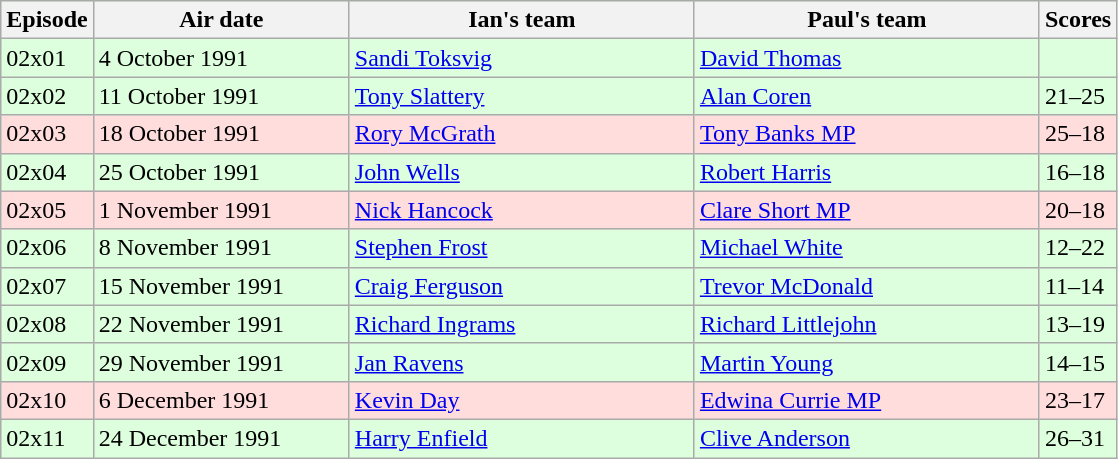<table class="wikitable"  style="width:745px; background:#dfd;">
<tr>
<th style="width:5%;">Episode</th>
<th style="width:23%;">Air date</th>
<th style="width:31%;">Ian's team</th>
<th style="width:31%;">Paul's team</th>
<th style="width:6%;">Scores</th>
</tr>
<tr>
<td>02x01</td>
<td>4 October 1991</td>
<td><a href='#'>Sandi Toksvig</a></td>
<td><a href='#'>David Thomas</a></td>
<td></td>
</tr>
<tr>
<td>02x02</td>
<td>11 October 1991</td>
<td><a href='#'>Tony Slattery</a></td>
<td><a href='#'>Alan Coren</a></td>
<td>21–25</td>
</tr>
<tr style="background:#fdd;">
<td>02x03</td>
<td>18 October 1991</td>
<td><a href='#'>Rory McGrath</a></td>
<td><a href='#'>Tony Banks MP</a></td>
<td>25–18</td>
</tr>
<tr>
<td>02x04</td>
<td>25 October 1991</td>
<td><a href='#'>John Wells</a></td>
<td><a href='#'>Robert Harris</a></td>
<td>16–18</td>
</tr>
<tr style="background:#fdd;">
<td>02x05</td>
<td>1 November 1991</td>
<td><a href='#'>Nick Hancock</a></td>
<td><a href='#'>Clare Short MP</a></td>
<td>20–18</td>
</tr>
<tr>
<td>02x06</td>
<td>8 November 1991</td>
<td><a href='#'>Stephen Frost</a></td>
<td><a href='#'>Michael White</a></td>
<td>12–22</td>
</tr>
<tr>
<td>02x07</td>
<td>15 November 1991</td>
<td><a href='#'>Craig Ferguson</a></td>
<td><a href='#'>Trevor McDonald</a></td>
<td>11–14</td>
</tr>
<tr>
<td>02x08</td>
<td>22 November 1991</td>
<td><a href='#'>Richard Ingrams</a></td>
<td><a href='#'>Richard Littlejohn</a></td>
<td>13–19</td>
</tr>
<tr>
<td>02x09</td>
<td>29 November 1991</td>
<td><a href='#'>Jan Ravens</a></td>
<td><a href='#'>Martin Young</a></td>
<td>14–15</td>
</tr>
<tr style="background:#fdd;">
<td>02x10</td>
<td>6 December 1991</td>
<td><a href='#'>Kevin Day</a></td>
<td><a href='#'>Edwina Currie MP</a></td>
<td>23–17</td>
</tr>
<tr>
<td>02x11</td>
<td>24 December 1991</td>
<td><a href='#'>Harry Enfield</a></td>
<td><a href='#'>Clive Anderson</a></td>
<td>26–31</td>
</tr>
</table>
